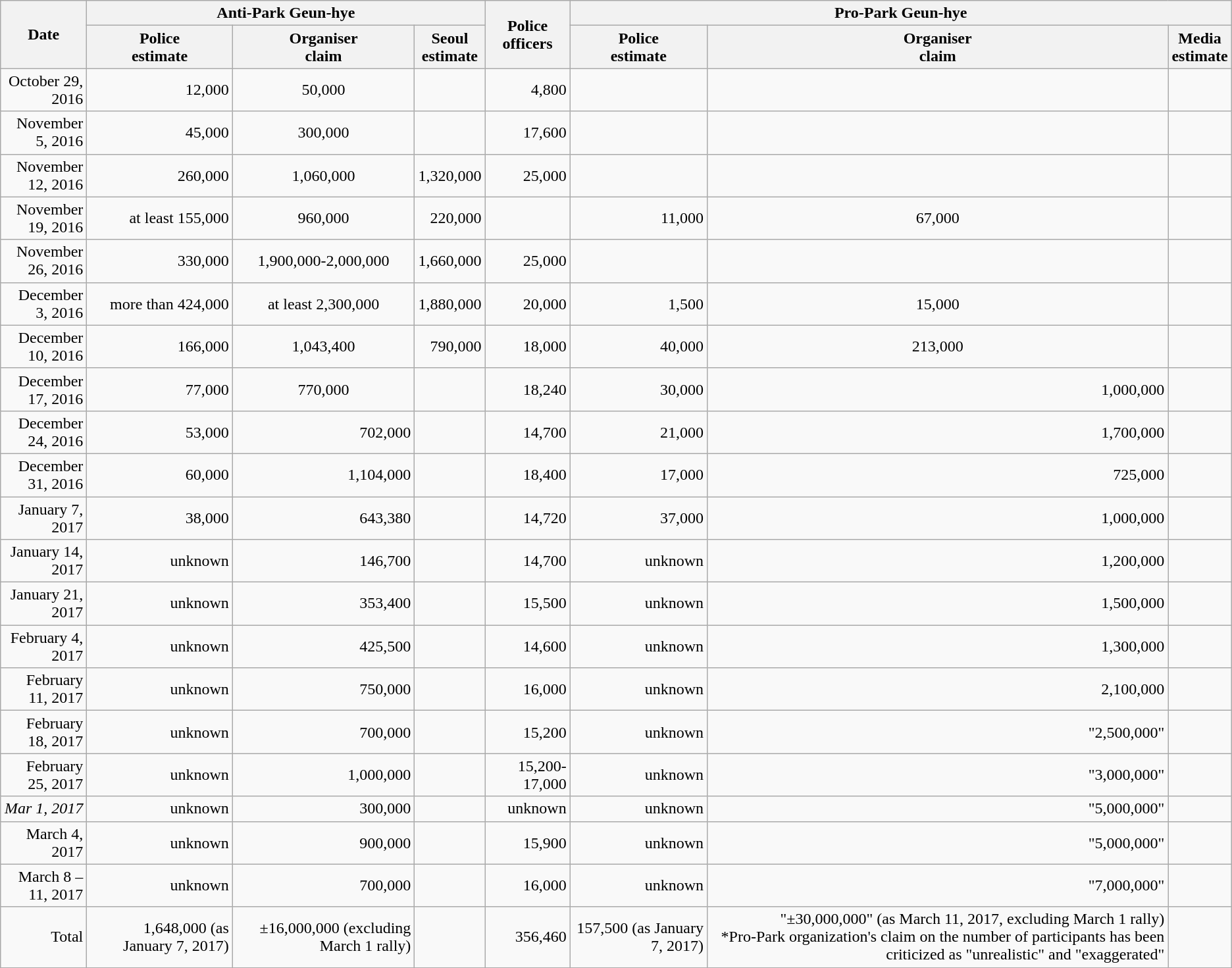<table class="wikitable" style="text-align: right;">
<tr>
<th rowspan="2" style="width:80px;">Date</th>
<th colspan="3">Anti-Park Geun-hye</th>
<th rowspan="2">Police<br>officers</th>
<th colspan="3">Pro-Park Geun-hye</th>
</tr>
<tr>
<th>Police<br>estimate</th>
<th>Organiser<br>claim</th>
<th>Seoul<br>estimate</th>
<th>Police<br>estimate</th>
<th>Organiser<br>claim</th>
<th>Media<br>estimate</th>
</tr>
<tr>
<td>October 29, 2016</td>
<td>12,000</td>
<td style="text-align: center;">50,000</td>
<td></td>
<td>4,800</td>
<td></td>
<td></td>
<td></td>
</tr>
<tr>
<td>November 5, 2016</td>
<td>45,000</td>
<td style="text-align: center;">300,000</td>
<td></td>
<td>17,600</td>
<td></td>
<td></td>
<td></td>
</tr>
<tr>
<td>November 12, 2016</td>
<td>260,000</td>
<td style="text-align: center;">1,060,000</td>
<td>1,320,000</td>
<td>25,000</td>
<td></td>
<td></td>
<td></td>
</tr>
<tr>
<td>November 19, 2016</td>
<td>at least 155,000</td>
<td style="text-align: center;">960,000</td>
<td>220,000</td>
<td></td>
<td>11,000</td>
<td style="text-align: center;">67,000</td>
<td></td>
</tr>
<tr>
<td>November 26, 2016</td>
<td>330,000</td>
<td style="text-align: center;">1,900,000-2,000,000</td>
<td>1,660,000</td>
<td>25,000</td>
<td></td>
<td></td>
<td></td>
</tr>
<tr>
<td>December 3, 2016</td>
<td>more than 424,000</td>
<td style="text-align: center;">at least 2,300,000</td>
<td>1,880,000</td>
<td>20,000</td>
<td>1,500</td>
<td style="text-align: center;">15,000</td>
<td></td>
</tr>
<tr>
<td>December 10, 2016</td>
<td>166,000</td>
<td style="text-align: center;">1,043,400 </td>
<td>790,000</td>
<td>18,000  </td>
<td>40,000</td>
<td style="text-align: center;">213,000  </td>
<td></td>
</tr>
<tr>
<td>December 17, 2016</td>
<td>77,000</td>
<td style="text-align: center;">770,000</td>
<td></td>
<td>18,240  </td>
<td>30,000</td>
<td>1,000,000</td>
<td></td>
</tr>
<tr>
<td>December 24, 2016</td>
<td>53,000</td>
<td>702,000</td>
<td></td>
<td>14,700</td>
<td>21,000</td>
<td>1,700,000</td>
<td></td>
</tr>
<tr>
<td>December 31, 2016</td>
<td>60,000</td>
<td>1,104,000</td>
<td></td>
<td>18,400</td>
<td>17,000</td>
<td>725,000</td>
<td></td>
</tr>
<tr>
<td>January 7, 2017</td>
<td>38,000</td>
<td>643,380</td>
<td></td>
<td>14,720</td>
<td>37,000</td>
<td>1,000,000</td>
<td></td>
</tr>
<tr>
<td>January 14, 2017</td>
<td>unknown</td>
<td>146,700</td>
<td></td>
<td>14,700</td>
<td>unknown</td>
<td>1,200,000</td>
<td></td>
</tr>
<tr>
<td>January 21, 2017</td>
<td>unknown</td>
<td>353,400</td>
<td></td>
<td>15,500</td>
<td>unknown</td>
<td>1,500,000</td>
<td></td>
</tr>
<tr>
<td>February 4, 2017</td>
<td>unknown</td>
<td>425,500</td>
<td></td>
<td>14,600</td>
<td>unknown</td>
<td>1,300,000</td>
<td></td>
</tr>
<tr>
<td>February 11, 2017</td>
<td>unknown</td>
<td>750,000</td>
<td></td>
<td>16,000</td>
<td>unknown</td>
<td>2,100,000</td>
<td></td>
</tr>
<tr>
<td>February 18, 2017</td>
<td>unknown</td>
<td>700,000</td>
<td></td>
<td>15,200</td>
<td>unknown</td>
<td>"2,500,000" </td>
<td></td>
</tr>
<tr>
<td>February 25, 2017</td>
<td>unknown</td>
<td>1,000,000</td>
<td></td>
<td>15,200-17,000</td>
<td>unknown</td>
<td>"3,000,000"</td>
<td></td>
</tr>
<tr>
<td><em>Mar 1, 2017</em></td>
<td>unknown</td>
<td>300,000</td>
<td></td>
<td>unknown</td>
<td>unknown</td>
<td>"5,000,000"</td>
<td></td>
</tr>
<tr>
<td>March 4, 2017</td>
<td>unknown</td>
<td>900,000</td>
<td></td>
<td>15,900</td>
<td>unknown</td>
<td>"5,000,000"</td>
<td></td>
</tr>
<tr>
<td>March 8 – 11, 2017</td>
<td>unknown</td>
<td>700,000</td>
<td></td>
<td>16,000</td>
<td>unknown</td>
<td>"7,000,000"</td>
<td></td>
</tr>
<tr>
<td>Total</td>
<td>1,648,000 (as January 7, 2017)</td>
<td>±16,000,000 (excluding March 1 rally)</td>
<td></td>
<td>356,460</td>
<td>157,500 (as January 7, 2017)</td>
<td>"±30,000,000" (as March 11, 2017, excluding March 1 rally) <br> *Pro-Park organization's claim on the number of participants has been criticized as "unrealistic" and "exaggerated" </td>
<td></td>
</tr>
<tr>
</tr>
</table>
